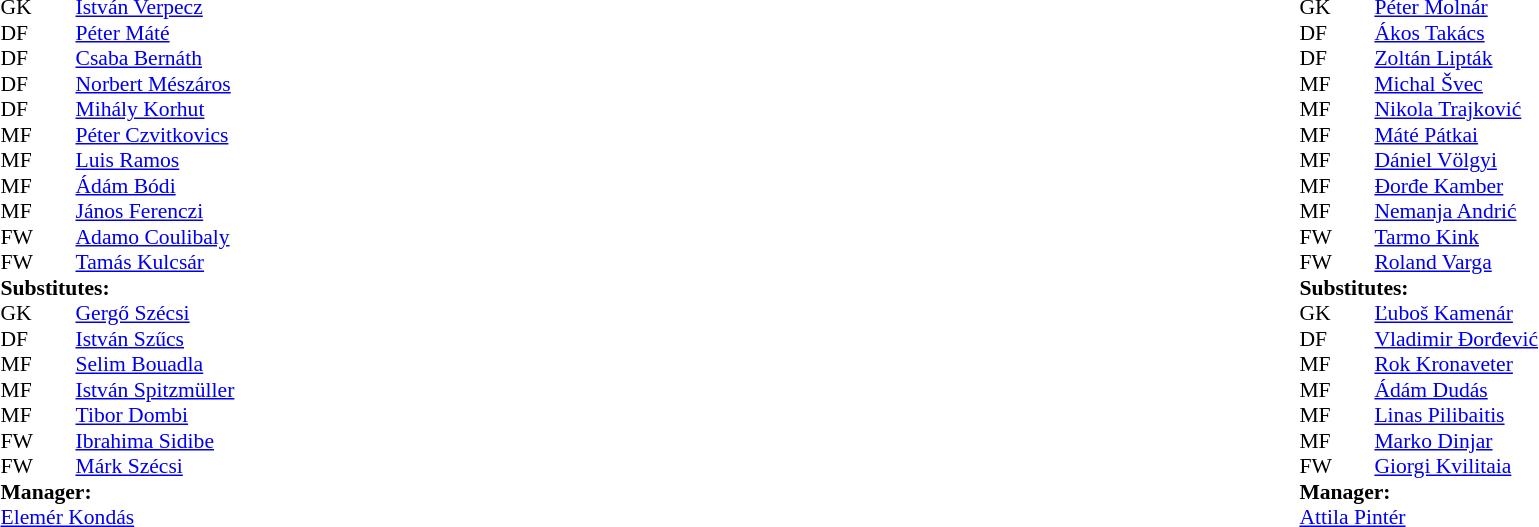<table width="100%">
<tr>
<td valign="top" width="50%"><br><table style="font-size: 90%" cellspacing="0" cellpadding="0">
<tr>
<td colspan="4"></td>
</tr>
<tr>
<th width=25></th>
<th width=25></th>
</tr>
<tr>
<td>GK</td>
<td></td>
<td> <a href='#'>István Verpecz</a></td>
</tr>
<tr>
<td>DF</td>
<td></td>
<td> <a href='#'>Péter Máté</a></td>
</tr>
<tr>
<td>DF</td>
<td></td>
<td> <a href='#'>Csaba Bernáth</a></td>
</tr>
<tr>
<td>DF</td>
<td></td>
<td> <a href='#'>Norbert Mészáros</a></td>
</tr>
<tr>
<td>DF</td>
<td></td>
<td> <a href='#'>Mihály Korhut</a></td>
</tr>
<tr>
<td>MF</td>
<td></td>
<td> <a href='#'>Péter Czvitkovics</a> </td>
</tr>
<tr>
<td>MF</td>
<td></td>
<td> <a href='#'>Luis Ramos</a> </td>
</tr>
<tr>
<td>MF</td>
<td></td>
<td> <a href='#'>Ádám Bódi</a></td>
</tr>
<tr>
<td>MF</td>
<td></td>
<td> <a href='#'>János Ferenczi</a> </td>
</tr>
<tr>
<td>FW</td>
<td></td>
<td> <a href='#'>Adamo Coulibaly</a></td>
</tr>
<tr>
<td>FW</td>
<td></td>
<td> <a href='#'>Tamás Kulcsár</a> </td>
</tr>
<tr>
<td colspan=3><strong>Substitutes:</strong></td>
</tr>
<tr>
<td>GK</td>
<td></td>
<td> <a href='#'>Gergő Szécsi</a></td>
</tr>
<tr>
<td>DF</td>
<td></td>
<td> <a href='#'>István Szűcs</a></td>
</tr>
<tr>
<td>MF</td>
<td></td>
<td> <a href='#'>Selim Bouadla</a> </td>
</tr>
<tr>
<td>MF</td>
<td></td>
<td> <a href='#'>István Spitzmüller</a></td>
</tr>
<tr>
<td>MF</td>
<td></td>
<td> <a href='#'>Tibor Dombi</a></td>
</tr>
<tr>
<td>FW</td>
<td></td>
<td> <a href='#'>Ibrahima Sidibe</a> </td>
</tr>
<tr>
<td>FW</td>
<td></td>
<td> <a href='#'>Márk Szécsi</a> </td>
</tr>
<tr>
<td colspan=3><strong>Manager:</strong></td>
</tr>
<tr>
<td colspan=4> <a href='#'>Elemér Kondás</a></td>
</tr>
</table>
</td>
<td></td>
<td valign="top" width="50%"><br><table style="font-size: 90%" cellspacing="0" cellpadding="0" align=center>
<tr>
<td colspan="4"></td>
</tr>
<tr>
<th width=25></th>
<th width=25></th>
</tr>
<tr>
<td>GK</td>
<td></td>
<td> <a href='#'>Péter Molnár</a></td>
</tr>
<tr>
<td>DF</td>
<td></td>
<td> <a href='#'>Ákos Takács</a> </td>
</tr>
<tr>
<td>DF</td>
<td></td>
<td> <a href='#'>Zoltán Lipták</a> </td>
</tr>
<tr>
<td>MF</td>
<td></td>
<td> <a href='#'>Michal Švec</a></td>
</tr>
<tr>
<td>MF</td>
<td></td>
<td> <a href='#'>Nikola Trajković</a>  </td>
</tr>
<tr>
<td>MF</td>
<td></td>
<td> <a href='#'>Máté Pátkai</a></td>
</tr>
<tr>
<td>MF</td>
<td></td>
<td> <a href='#'>Dániel Völgyi</a></td>
</tr>
<tr>
<td>MF</td>
<td></td>
<td> <a href='#'>Đorđe Kamber</a></td>
</tr>
<tr>
<td>MF</td>
<td></td>
<td> <a href='#'>Nemanja Andrić</a></td>
</tr>
<tr>
<td>FW</td>
<td></td>
<td> <a href='#'>Tarmo Kink</a></td>
</tr>
<tr>
<td>FW</td>
<td></td>
<td> <a href='#'>Roland Varga</a> </td>
</tr>
<tr>
<td colspan=3><strong>Substitutes:</strong></td>
</tr>
<tr>
<td>GK</td>
<td></td>
<td> <a href='#'>Ľuboš Kamenár</a></td>
</tr>
<tr>
<td>DF</td>
<td></td>
<td> <a href='#'>Vladimir Đorđević</a> </td>
</tr>
<tr>
<td>MF</td>
<td></td>
<td> <a href='#'>Rok Kronaveter</a> </td>
</tr>
<tr>
<td>MF</td>
<td></td>
<td> <a href='#'>Ádám Dudás</a> </td>
</tr>
<tr>
<td>MF</td>
<td></td>
<td> <a href='#'>Linas Pilibaitis</a></td>
</tr>
<tr>
<td>MF</td>
<td></td>
<td> <a href='#'>Marko Dinjar</a></td>
</tr>
<tr>
<td>FW</td>
<td></td>
<td> <a href='#'>Giorgi Kvilitaia</a></td>
</tr>
<tr>
<td colspan=3><strong>Manager:</strong></td>
</tr>
<tr>
<td colspan=4> <a href='#'>Attila Pintér</a></td>
</tr>
<tr>
</tr>
</table>
</td>
</tr>
</table>
